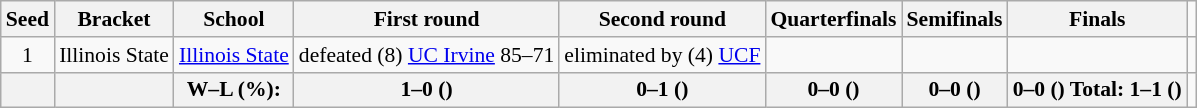<table class="wikitable" style="white-space:nowrap; font-size:90%;">
<tr>
<th>Seed</th>
<th>Bracket</th>
<th>School</th>
<th>First round</th>
<th>Second round</th>
<th>Quarterfinals</th>
<th>Semifinals</th>
<th>Finals</th>
</tr>
<tr>
<td align=center>1</td>
<td>Illinois State</td>
<td><a href='#'>Illinois State</a></td>
<td>defeated (8) <a href='#'>UC Irvine</a> 85–71</td>
<td>eliminated by (4) <a href='#'>UCF</a></td>
<td></td>
<td></td>
<td></td>
<td></td>
</tr>
<tr>
<th></th>
<th></th>
<th>W–L (%):</th>
<th>1–0 ()</th>
<th>0–1 ()</th>
<th>0–0 ()</th>
<th>0–0 ()</th>
<th>0–0 () Total: 1–1 ()</th>
</tr>
</table>
